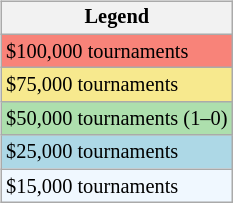<table>
<tr style=vertical-align:top>
<td><br><table class=wikitable style=font-size:85%>
<tr>
<th>Legend</th>
</tr>
<tr style="background:#f88379;">
<td>$100,000 tournaments</td>
</tr>
<tr style="background:#f7e98e;">
<td>$75,000 tournaments</td>
</tr>
<tr style="background:#addfad;">
<td>$50,000 tournaments (1–0)</td>
</tr>
<tr style="background:lightblue;">
<td>$25,000 tournaments</td>
</tr>
<tr style="background:#f0f8ff;">
<td>$15,000 tournaments</td>
</tr>
</table>
</td>
</tr>
</table>
